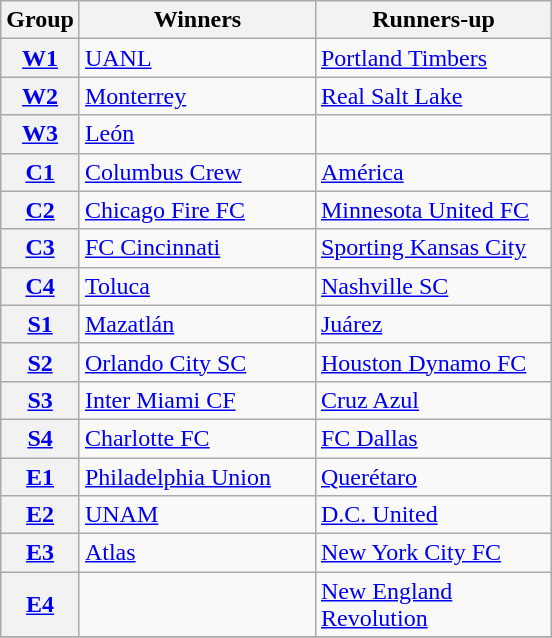<table class="wikitable">
<tr>
<th>Group</th>
<th width="150">Winners</th>
<th width="150">Runners-up</th>
</tr>
<tr>
<th><a href='#'>W1</a></th>
<td> <a href='#'>UANL</a></td>
<td> <a href='#'>Portland Timbers</a></td>
</tr>
<tr>
<th><a href='#'>W2</a></th>
<td> <a href='#'>Monterrey</a></td>
<td> <a href='#'>Real Salt Lake</a></td>
</tr>
<tr>
<th><a href='#'>W3</a></th>
<td> <a href='#'>León</a></td>
<td></td>
</tr>
<tr>
<th><a href='#'>C1</a></th>
<td> <a href='#'>Columbus Crew</a></td>
<td> <a href='#'>América</a></td>
</tr>
<tr>
<th><a href='#'>C2</a></th>
<td> <a href='#'>Chicago Fire FC</a></td>
<td> <a href='#'>Minnesota United FC</a></td>
</tr>
<tr>
<th><a href='#'>C3</a></th>
<td> <a href='#'>FC Cincinnati</a></td>
<td> <a href='#'>Sporting Kansas City</a></td>
</tr>
<tr>
<th><a href='#'>C4</a></th>
<td> <a href='#'>Toluca</a></td>
<td> <a href='#'>Nashville SC</a></td>
</tr>
<tr>
<th><a href='#'>S1</a></th>
<td> <a href='#'>Mazatlán</a></td>
<td> <a href='#'>Juárez</a></td>
</tr>
<tr>
<th><a href='#'>S2</a></th>
<td> <a href='#'>Orlando City SC</a></td>
<td> <a href='#'>Houston Dynamo FC</a></td>
</tr>
<tr>
<th><a href='#'>S3</a></th>
<td> <a href='#'>Inter Miami CF</a></td>
<td> <a href='#'>Cruz Azul</a></td>
</tr>
<tr>
<th><a href='#'>S4</a></th>
<td> <a href='#'>Charlotte FC</a></td>
<td> <a href='#'>FC Dallas</a></td>
</tr>
<tr>
<th><a href='#'>E1</a></th>
<td> <a href='#'>Philadelphia Union</a></td>
<td> <a href='#'>Querétaro</a></td>
</tr>
<tr>
<th><a href='#'>E2</a></th>
<td> <a href='#'>UNAM</a></td>
<td> <a href='#'>D.C. United</a></td>
</tr>
<tr>
<th><a href='#'>E3</a></th>
<td> <a href='#'>Atlas</a></td>
<td> <a href='#'>New York City FC</a></td>
</tr>
<tr>
<th><a href='#'>E4</a></th>
<td></td>
<td> <a href='#'>New England Revolution</a></td>
</tr>
<tr>
</tr>
</table>
